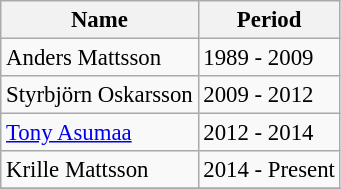<table class="wikitable" style="text-align:left;font-size:95%;" cellpadding="0">
<tr>
<th>Name</th>
<th>Period</th>
</tr>
<tr>
<td> Anders Mattsson</td>
<td>1989 - 2009</td>
</tr>
<tr>
<td> Styrbjörn Oskarsson</td>
<td>2009 - 2012</td>
</tr>
<tr>
<td> <a href='#'>Tony Asumaa</a></td>
<td>2012 - 2014</td>
</tr>
<tr>
<td> Krille Mattsson</td>
<td>2014 - Present</td>
</tr>
<tr>
</tr>
</table>
